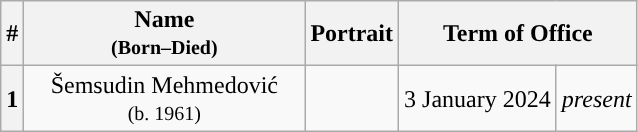<table class="wikitable" style="text-align:center">
<tr ->
<th>#</th>
<th width=180>Name<br><small>(Born–Died)</small></th>
<th>Portrait</th>
<th colspan=2>Term of Office</th>
</tr>
<tr ->
<th align=center style="background: ">1</th>
<td>Šemsudin Mehmedović<br><small>(b. 1961)</small></td>
<td></td>
<td>3 January 2024</td>
<td><em>present</em></td>
</tr>
</table>
